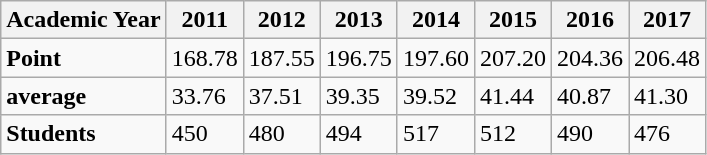<table class="wikitable">
<tr>
<th>Academic Year</th>
<th>2011</th>
<th>2012</th>
<th>2013</th>
<th>2014</th>
<th>2015</th>
<th>2016</th>
<th>2017</th>
</tr>
<tr>
<td><strong>Point</strong></td>
<td>168.78</td>
<td>187.55</td>
<td>196.75</td>
<td>197.60</td>
<td>207.20</td>
<td>204.36</td>
<td>206.48</td>
</tr>
<tr>
<td><strong>average</strong></td>
<td>33.76</td>
<td>37.51</td>
<td>39.35</td>
<td>39.52</td>
<td>41.44</td>
<td>40.87</td>
<td>41.30</td>
</tr>
<tr>
<td><strong>Students</strong></td>
<td>450</td>
<td>480</td>
<td>494</td>
<td>517</td>
<td>512</td>
<td>490</td>
<td>476</td>
</tr>
</table>
